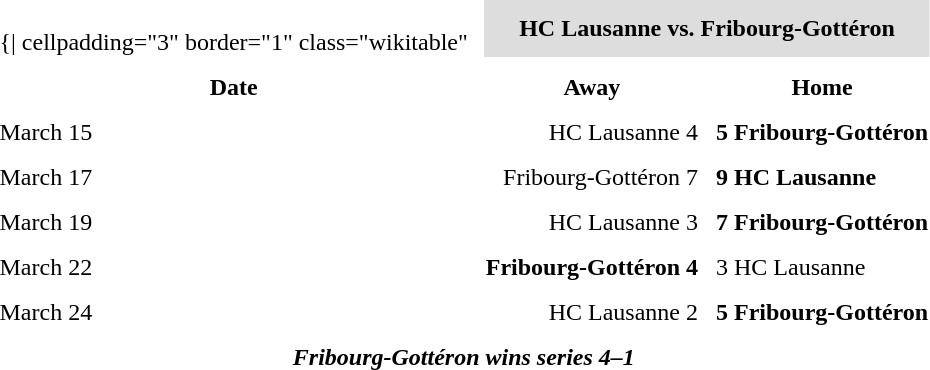<table cellspacing="10">
<tr>
<td valign="top"><br>	{| cellpadding="3" border="1"  class="wikitable"</td>
<th bgcolor="#DDDDDD" colspan="4">HC Lausanne vs. Fribourg-Gottéron</th>
</tr>
<tr>
<th>Date</th>
<th>Away</th>
<th>Home</th>
</tr>
<tr>
<td>March 15</td>
<td align = "right">HC Lausanne 4</td>
<td><strong>5 Fribourg-Gottéron</strong></td>
</tr>
<tr>
<td>March 17</td>
<td align = "right">Fribourg-Gottéron 7</td>
<td><strong>9 HC Lausanne</strong></td>
</tr>
<tr>
<td>March 19</td>
<td align = "right">HC Lausanne 3</td>
<td><strong>7 Fribourg-Gottéron</strong></td>
</tr>
<tr>
<td>March 22</td>
<td align = "right"><strong>Fribourg-Gottéron 4</strong></td>
<td>3 HC Lausanne</td>
</tr>
<tr>
<td>March 24</td>
<td align = "right">HC Lausanne 2</td>
<td><strong>5 Fribourg-Gottéron</strong></td>
</tr>
<tr align="center">
<td colspan="4"><strong><em>Fribourg-Gottéron wins series 4–1</em></strong></td>
</tr>
</table>
